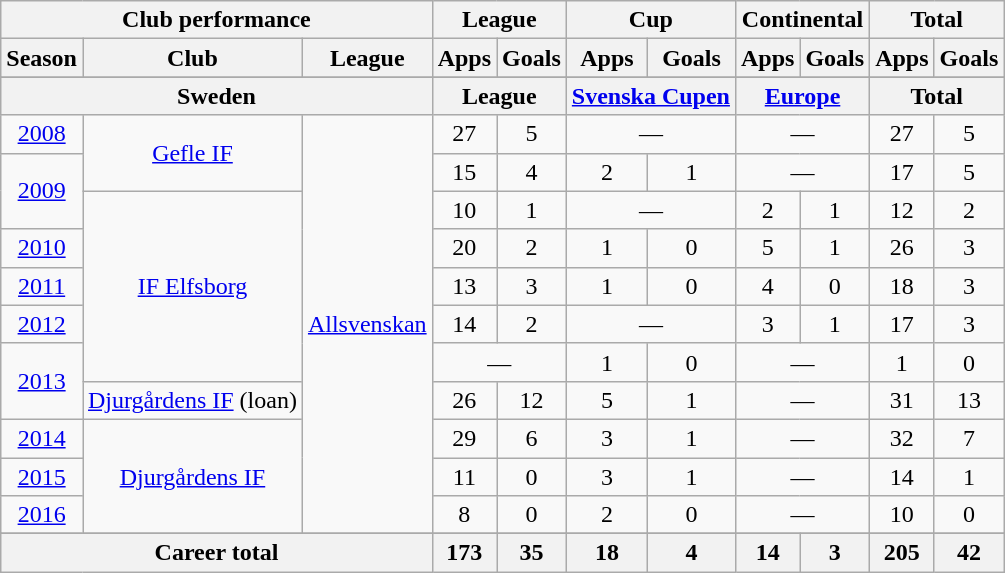<table class="wikitable" style="text-align:center">
<tr>
<th colspan=3>Club performance</th>
<th colspan=2>League</th>
<th colspan=2>Cup</th>
<th colspan=2>Continental</th>
<th colspan=2>Total</th>
</tr>
<tr>
<th>Season</th>
<th>Club</th>
<th>League</th>
<th>Apps</th>
<th>Goals</th>
<th>Apps</th>
<th>Goals</th>
<th>Apps</th>
<th>Goals</th>
<th>Apps</th>
<th>Goals</th>
</tr>
<tr>
</tr>
<tr>
<th colspan=3>Sweden</th>
<th colspan=2>League</th>
<th colspan=2><a href='#'>Svenska Cupen</a></th>
<th colspan=2><a href='#'>Europe</a></th>
<th colspan=2>Total</th>
</tr>
<tr>
<td><a href='#'>2008</a></td>
<td rowspan="2"><a href='#'>Gefle IF</a></td>
<td rowspan="11"><a href='#'>Allsvenskan</a></td>
<td>27</td>
<td>5</td>
<td colspan="2">—</td>
<td colspan="2">—</td>
<td>27</td>
<td>5</td>
</tr>
<tr>
<td rowspan="2"><a href='#'>2009</a></td>
<td>15</td>
<td>4</td>
<td>2</td>
<td>1</td>
<td colspan="2">—</td>
<td>17</td>
<td>5</td>
</tr>
<tr>
<td rowspan="5"><a href='#'>IF Elfsborg</a></td>
<td>10</td>
<td>1</td>
<td colspan="2">—</td>
<td>2</td>
<td>1</td>
<td>12</td>
<td>2</td>
</tr>
<tr>
<td><a href='#'>2010</a></td>
<td>20</td>
<td>2</td>
<td>1</td>
<td>0</td>
<td>5</td>
<td>1</td>
<td>26</td>
<td>3</td>
</tr>
<tr>
<td><a href='#'>2011</a></td>
<td>13</td>
<td>3</td>
<td>1</td>
<td>0</td>
<td>4</td>
<td>0</td>
<td>18</td>
<td>3</td>
</tr>
<tr>
<td><a href='#'>2012</a></td>
<td>14</td>
<td>2</td>
<td colspan="2">—</td>
<td>3</td>
<td>1</td>
<td>17</td>
<td>3</td>
</tr>
<tr>
<td rowspan="2"><a href='#'>2013</a></td>
<td colspan="2">—</td>
<td>1</td>
<td>0</td>
<td colspan="2">—</td>
<td>1</td>
<td>0</td>
</tr>
<tr>
<td><a href='#'>Djurgårdens IF</a> (loan)</td>
<td>26</td>
<td>12</td>
<td>5</td>
<td>1</td>
<td colspan="2">—</td>
<td>31</td>
<td>13</td>
</tr>
<tr>
<td><a href='#'>2014</a></td>
<td rowspan="3"><a href='#'>Djurgårdens IF</a></td>
<td>29</td>
<td>6</td>
<td>3</td>
<td>1</td>
<td colspan="2">—</td>
<td>32</td>
<td>7</td>
</tr>
<tr>
<td><a href='#'>2015</a></td>
<td>11</td>
<td>0</td>
<td>3</td>
<td>1</td>
<td colspan="2">—</td>
<td>14</td>
<td>1</td>
</tr>
<tr>
<td><a href='#'>2016</a></td>
<td>8</td>
<td>0</td>
<td>2</td>
<td>0</td>
<td colspan="2">—</td>
<td>10</td>
<td>0</td>
</tr>
<tr>
</tr>
<tr>
<th colspan=3>Career total</th>
<th>173</th>
<th>35</th>
<th>18</th>
<th>4</th>
<th>14</th>
<th>3</th>
<th>205</th>
<th>42</th>
</tr>
</table>
